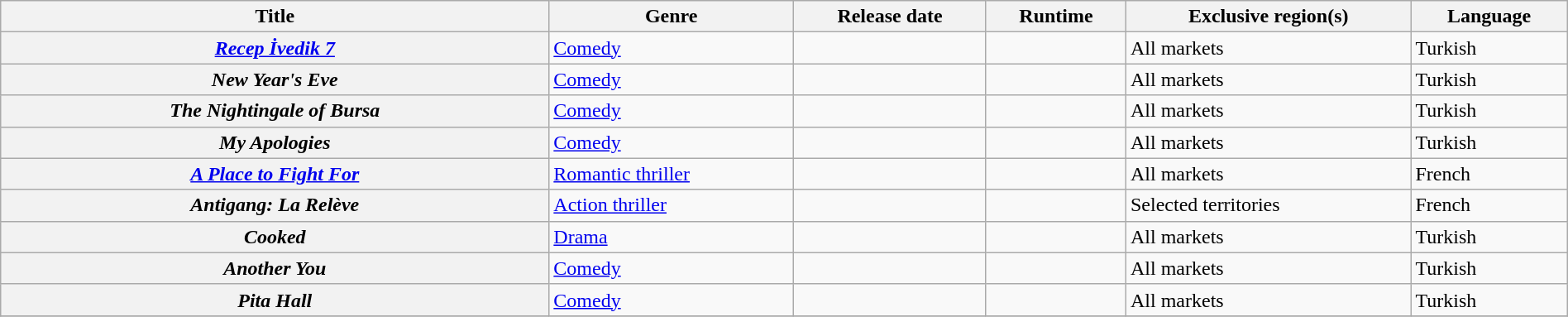<table class="wikitable plainrowheaders sortable" style="width:100%;">
<tr>
<th style="width:35%;">Title</th>
<th scope="col">Genre</th>
<th scope="col">Release date</th>
<th scope="col">Runtime</th>
<th scope="col">Exclusive region(s)</th>
<th scope="col">Language</th>
</tr>
<tr>
<th scope="row"><em><a href='#'>Recep İvedik 7</a></em></th>
<td><a href='#'>Comedy</a></td>
<td></td>
<td></td>
<td>All markets</td>
<td>Turkish</td>
</tr>
<tr>
<th scope="row"><em>New Year's Eve</em></th>
<td><a href='#'>Comedy</a></td>
<td></td>
<td></td>
<td>All markets</td>
<td>Turkish</td>
</tr>
<tr>
<th scope="row"><em>The Nightingale of Bursa</em></th>
<td><a href='#'>Comedy</a></td>
<td></td>
<td></td>
<td>All markets</td>
<td>Turkish</td>
</tr>
<tr>
<th scope="row"><em>My Apologies</em></th>
<td><a href='#'>Comedy</a></td>
<td></td>
<td></td>
<td>All markets</td>
<td>Turkish</td>
</tr>
<tr>
<th scope="row"><em><a href='#'>A Place to Fight For</a></em></th>
<td><a href='#'>Romantic thriller</a></td>
<td></td>
<td></td>
<td>All markets</td>
<td>French</td>
</tr>
<tr>
<th scope="row"><em>Antigang: La Relève</em></th>
<td><a href='#'>Action thriller</a></td>
<td></td>
<td></td>
<td>Selected territories</td>
<td>French</td>
</tr>
<tr>
<th scope="row"><em>Cooked</em></th>
<td><a href='#'>Drama</a></td>
<td></td>
<td></td>
<td>All markets</td>
<td>Turkish</td>
</tr>
<tr>
<th scope="row"><em>Another You</em></th>
<td><a href='#'>Comedy</a></td>
<td></td>
<td></td>
<td>All markets</td>
<td>Turkish</td>
</tr>
<tr>
<th scope="row"><em>Pita Hall</em></th>
<td><a href='#'>Comedy</a></td>
<td></td>
<td></td>
<td>All markets</td>
<td>Turkish</td>
</tr>
<tr>
</tr>
</table>
